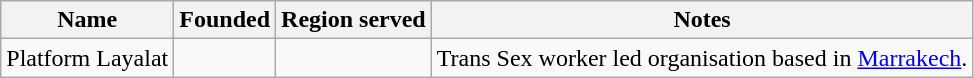<table class="wikitable sortable">
<tr>
<th>Name</th>
<th>Founded</th>
<th>Region served</th>
<th>Notes</th>
</tr>
<tr>
<td>Platform Layalat</td>
<td></td>
<td></td>
<td>Trans Sex worker led organisation based in <a href='#'>Marrakech</a>.</td>
</tr>
</table>
